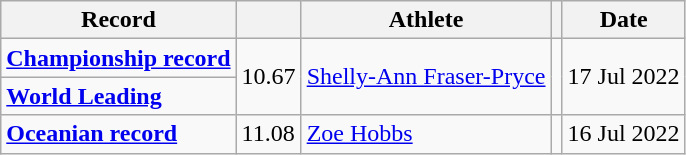<table class="wikitable">
<tr>
<th>Record</th>
<th></th>
<th>Athlete</th>
<th></th>
<th>Date</th>
</tr>
<tr>
<td><strong><a href='#'>Championship record</a></strong></td>
<td rowspan="2">10.67</td>
<td rowspan="2"><a href='#'>Shelly-Ann Fraser-Pryce</a></td>
<td rowspan="2"></td>
<td rowspan=2 align=right>17 Jul 2022</td>
</tr>
<tr>
<td><strong><a href='#'>World Leading</a></strong></td>
</tr>
<tr>
<td><strong><a href='#'>Oceanian record</a></strong></td>
<td>11.08</td>
<td><a href='#'>Zoe Hobbs</a></td>
<td></td>
<td>16 Jul 2022</td>
</tr>
</table>
